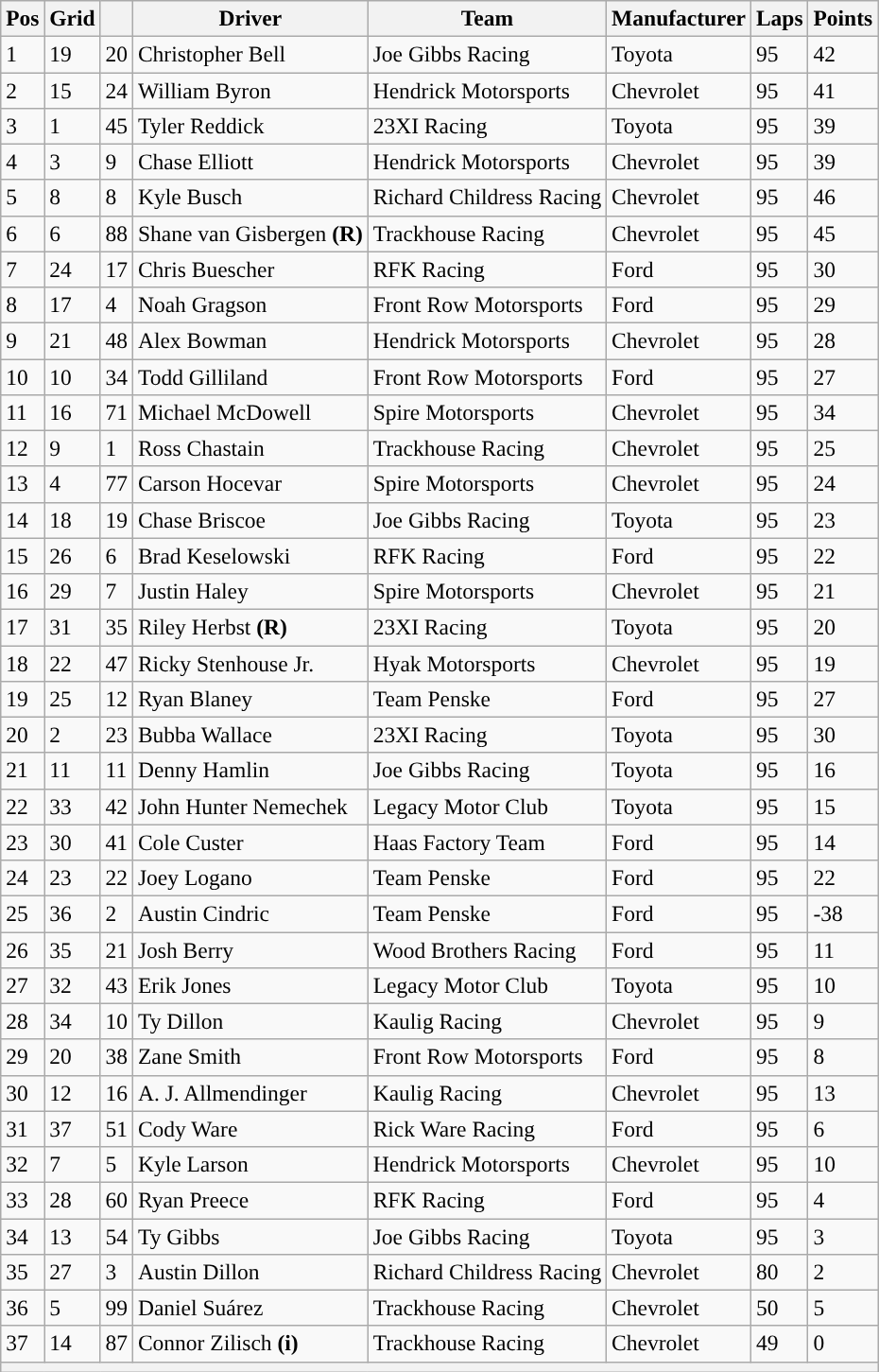<table class="wikitable" style="font-size:98%">
<tr>
<th>Pos</th>
<th>Grid</th>
<th></th>
<th>Driver</th>
<th>Team</th>
<th>Manufacturer</th>
<th>Laps</th>
<th>Points</th>
</tr>
<tr>
<td>1</td>
<td>19</td>
<td>20</td>
<td>Christopher Bell</td>
<td>Joe Gibbs Racing</td>
<td>Toyota</td>
<td>95</td>
<td>42</td>
</tr>
<tr>
<td>2</td>
<td>15</td>
<td>24</td>
<td>William Byron</td>
<td>Hendrick Motorsports</td>
<td>Chevrolet</td>
<td>95</td>
<td>41</td>
</tr>
<tr>
<td>3</td>
<td>1</td>
<td>45</td>
<td>Tyler Reddick</td>
<td>23XI Racing</td>
<td>Toyota</td>
<td>95</td>
<td>39</td>
</tr>
<tr>
<td>4</td>
<td>3</td>
<td>9</td>
<td>Chase Elliott</td>
<td>Hendrick Motorsports</td>
<td>Chevrolet</td>
<td>95</td>
<td>39</td>
</tr>
<tr>
<td>5</td>
<td>8</td>
<td>8</td>
<td>Kyle Busch</td>
<td>Richard Childress Racing</td>
<td>Chevrolet</td>
<td>95</td>
<td>46</td>
</tr>
<tr>
<td>6</td>
<td>6</td>
<td>88</td>
<td>Shane van Gisbergen <strong>(R)</strong></td>
<td>Trackhouse Racing</td>
<td>Chevrolet</td>
<td>95</td>
<td>45</td>
</tr>
<tr>
<td>7</td>
<td>24</td>
<td>17</td>
<td>Chris Buescher</td>
<td>RFK Racing</td>
<td>Ford</td>
<td>95</td>
<td>30</td>
</tr>
<tr>
<td>8</td>
<td>17</td>
<td>4</td>
<td>Noah Gragson</td>
<td>Front Row Motorsports</td>
<td>Ford</td>
<td>95</td>
<td>29</td>
</tr>
<tr>
<td>9</td>
<td>21</td>
<td>48</td>
<td>Alex Bowman</td>
<td>Hendrick Motorsports</td>
<td>Chevrolet</td>
<td>95</td>
<td>28</td>
</tr>
<tr>
<td>10</td>
<td>10</td>
<td>34</td>
<td>Todd Gilliland</td>
<td>Front Row Motorsports</td>
<td>Ford</td>
<td>95</td>
<td>27</td>
</tr>
<tr>
<td>11</td>
<td>16</td>
<td>71</td>
<td>Michael McDowell</td>
<td>Spire Motorsports</td>
<td>Chevrolet</td>
<td>95</td>
<td>34</td>
</tr>
<tr>
<td>12</td>
<td>9</td>
<td>1</td>
<td>Ross Chastain</td>
<td>Trackhouse Racing</td>
<td>Chevrolet</td>
<td>95</td>
<td>25</td>
</tr>
<tr>
<td>13</td>
<td>4</td>
<td>77</td>
<td>Carson Hocevar</td>
<td>Spire Motorsports</td>
<td>Chevrolet</td>
<td>95</td>
<td>24</td>
</tr>
<tr>
<td>14</td>
<td>18</td>
<td>19</td>
<td>Chase Briscoe</td>
<td>Joe Gibbs Racing</td>
<td>Toyota</td>
<td>95</td>
<td>23</td>
</tr>
<tr>
<td>15</td>
<td>26</td>
<td>6</td>
<td>Brad Keselowski</td>
<td>RFK Racing</td>
<td>Ford</td>
<td>95</td>
<td>22</td>
</tr>
<tr>
<td>16</td>
<td>29</td>
<td>7</td>
<td>Justin Haley</td>
<td>Spire Motorsports</td>
<td>Chevrolet</td>
<td>95</td>
<td>21</td>
</tr>
<tr>
<td>17</td>
<td>31</td>
<td>35</td>
<td>Riley Herbst <strong>(R)</strong></td>
<td>23XI Racing</td>
<td>Toyota</td>
<td>95</td>
<td>20</td>
</tr>
<tr>
<td>18</td>
<td>22</td>
<td>47</td>
<td>Ricky Stenhouse Jr.</td>
<td>Hyak Motorsports</td>
<td>Chevrolet</td>
<td>95</td>
<td>19</td>
</tr>
<tr>
<td>19</td>
<td>25</td>
<td>12</td>
<td>Ryan Blaney</td>
<td>Team Penske</td>
<td>Ford</td>
<td>95</td>
<td>27</td>
</tr>
<tr>
<td>20</td>
<td>2</td>
<td>23</td>
<td>Bubba Wallace</td>
<td>23XI Racing</td>
<td>Toyota</td>
<td>95</td>
<td>30</td>
</tr>
<tr>
<td>21</td>
<td>11</td>
<td>11</td>
<td>Denny Hamlin</td>
<td>Joe Gibbs Racing</td>
<td>Toyota</td>
<td>95</td>
<td>16</td>
</tr>
<tr>
<td>22</td>
<td>33</td>
<td>42</td>
<td>John Hunter Nemechek</td>
<td>Legacy Motor Club</td>
<td>Toyota</td>
<td>95</td>
<td>15</td>
</tr>
<tr>
<td>23</td>
<td>30</td>
<td>41</td>
<td>Cole Custer</td>
<td>Haas Factory Team</td>
<td>Ford</td>
<td>95</td>
<td>14</td>
</tr>
<tr>
<td>24</td>
<td>23</td>
<td>22</td>
<td>Joey Logano</td>
<td>Team Penske</td>
<td>Ford</td>
<td>95</td>
<td>22</td>
</tr>
<tr>
<td>25</td>
<td>36</td>
<td>2</td>
<td>Austin Cindric</td>
<td>Team Penske</td>
<td>Ford</td>
<td>95</td>
<td>-38</td>
</tr>
<tr>
<td>26</td>
<td>35</td>
<td>21</td>
<td>Josh Berry</td>
<td>Wood Brothers Racing</td>
<td>Ford</td>
<td>95</td>
<td>11</td>
</tr>
<tr>
<td>27</td>
<td>32</td>
<td>43</td>
<td>Erik Jones</td>
<td>Legacy Motor Club</td>
<td>Toyota</td>
<td>95</td>
<td>10</td>
</tr>
<tr>
<td>28</td>
<td>34</td>
<td>10</td>
<td>Ty Dillon</td>
<td>Kaulig Racing</td>
<td>Chevrolet</td>
<td>95</td>
<td>9</td>
</tr>
<tr>
<td>29</td>
<td>20</td>
<td>38</td>
<td>Zane Smith</td>
<td>Front Row Motorsports</td>
<td>Ford</td>
<td>95</td>
<td>8</td>
</tr>
<tr>
<td>30</td>
<td>12</td>
<td>16</td>
<td>A. J. Allmendinger</td>
<td>Kaulig Racing</td>
<td>Chevrolet</td>
<td>95</td>
<td>13</td>
</tr>
<tr>
<td>31</td>
<td>37</td>
<td>51</td>
<td>Cody Ware</td>
<td>Rick Ware Racing</td>
<td>Ford</td>
<td>95</td>
<td>6</td>
</tr>
<tr>
<td>32</td>
<td>7</td>
<td>5</td>
<td>Kyle Larson</td>
<td>Hendrick Motorsports</td>
<td>Chevrolet</td>
<td>95</td>
<td>10</td>
</tr>
<tr>
<td>33</td>
<td>28</td>
<td>60</td>
<td>Ryan Preece</td>
<td>RFK Racing</td>
<td>Ford</td>
<td>95</td>
<td>4</td>
</tr>
<tr>
<td>34</td>
<td>13</td>
<td>54</td>
<td>Ty Gibbs</td>
<td>Joe Gibbs Racing</td>
<td>Toyota</td>
<td>95</td>
<td>3</td>
</tr>
<tr>
<td>35</td>
<td>27</td>
<td>3</td>
<td>Austin Dillon</td>
<td>Richard Childress Racing</td>
<td>Chevrolet</td>
<td>80</td>
<td>2</td>
</tr>
<tr>
<td>36</td>
<td>5</td>
<td>99</td>
<td>Daniel Suárez</td>
<td>Trackhouse Racing</td>
<td>Chevrolet</td>
<td>50</td>
<td>5</td>
</tr>
<tr>
<td>37</td>
<td>14</td>
<td>87</td>
<td>Connor Zilisch <strong>(i)</strong></td>
<td>Trackhouse Racing</td>
<td>Chevrolet</td>
<td>49</td>
<td>0</td>
</tr>
<tr>
<th colspan="8"></th>
</tr>
</table>
